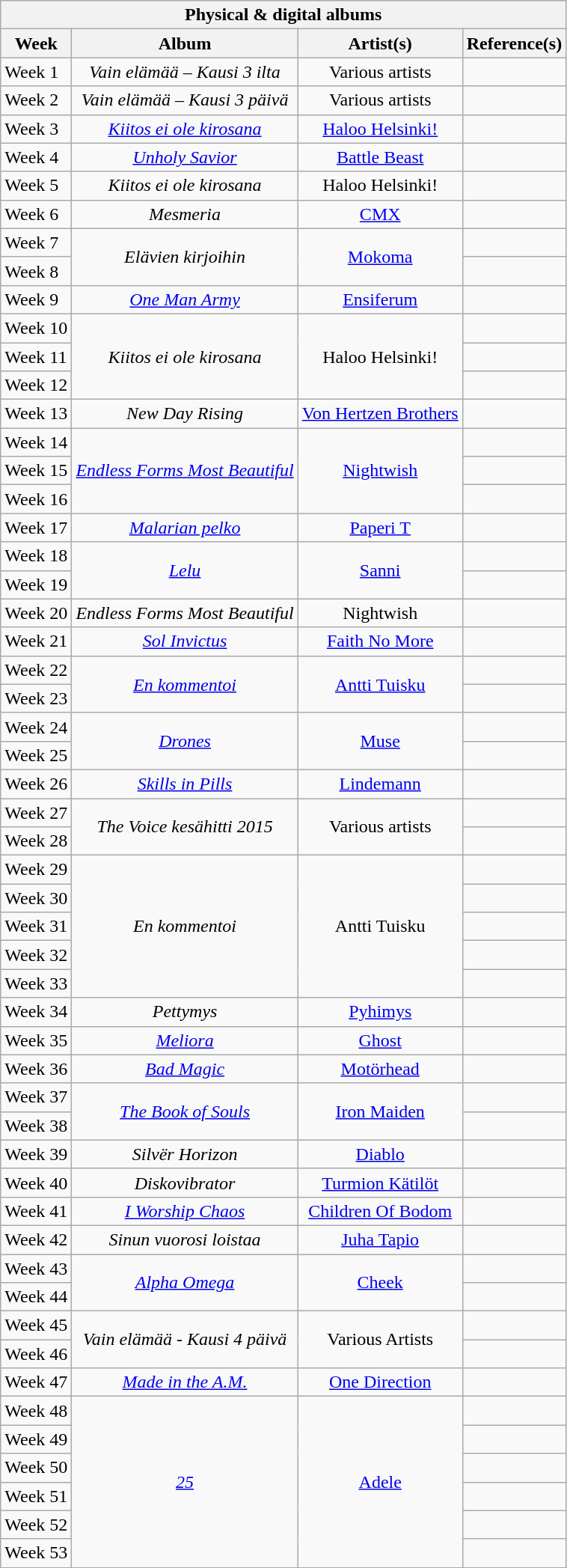<table class="wikitable">
<tr>
<th colspan="4">Physical & digital albums</th>
</tr>
<tr>
<th>Week</th>
<th>Album</th>
<th>Artist(s)</th>
<th>Reference(s)</th>
</tr>
<tr>
<td>Week 1</td>
<td style="text-align: center;" rowspan="1"><em>Vain elämää – Kausi 3 ilta</em></td>
<td style="text-align: center;" rowspan="1">Various artists</td>
<td style="text-align: center;"></td>
</tr>
<tr>
<td>Week 2</td>
<td style="text-align: center;" rowspan="1"><em>Vain elämää – Kausi 3 päivä</em></td>
<td style="text-align: center;" rowspan="1">Various artists</td>
<td style="text-align: center;"></td>
</tr>
<tr>
<td>Week 3</td>
<td style="text-align: center;" rowspan="1"><em><a href='#'>Kiitos ei ole kirosana</a></em></td>
<td style="text-align: center;" rowspan="1"><a href='#'>Haloo Helsinki!</a></td>
<td style="text-align: center;"></td>
</tr>
<tr>
<td>Week 4</td>
<td style="text-align: center;" rowspan="1"><em><a href='#'>Unholy Savior</a></em></td>
<td style="text-align: center;" rowspan="1"><a href='#'>Battle Beast</a></td>
<td style="text-align: center;"></td>
</tr>
<tr>
<td>Week 5</td>
<td style="text-align: center;" rowspan="1"><em>Kiitos ei ole kirosana</em></td>
<td style="text-align: center;" rowspan="1">Haloo Helsinki!</td>
<td style="text-align: center;"></td>
</tr>
<tr>
<td>Week 6</td>
<td style="text-align: center;" rowspan="1"><em>Mesmeria</em></td>
<td style="text-align: center;" rowspan="1"><a href='#'>CMX</a></td>
<td style="text-align: center;"></td>
</tr>
<tr>
<td>Week 7</td>
<td style="text-align: center;" rowspan="2"><em>Elävien kirjoihin</em></td>
<td style="text-align: center;" rowspan="2"><a href='#'>Mokoma</a></td>
<td style="text-align: center;"></td>
</tr>
<tr>
<td>Week 8</td>
<td style="text-align: center;"></td>
</tr>
<tr>
<td>Week 9</td>
<td style="text-align: center;" rowspan="1"><em><a href='#'>One Man Army</a></em></td>
<td style="text-align: center;" rowspan="1"><a href='#'>Ensiferum</a></td>
<td style="text-align: center;"></td>
</tr>
<tr>
<td>Week 10</td>
<td style="text-align: center;" rowspan="3"><em>Kiitos ei ole kirosana</em></td>
<td style="text-align: center;" rowspan="3">Haloo Helsinki!</td>
<td style="text-align: center;"></td>
</tr>
<tr>
<td>Week 11</td>
<td style="text-align: center;"></td>
</tr>
<tr>
<td>Week 12</td>
<td style="text-align: center;"></td>
</tr>
<tr>
<td>Week 13</td>
<td style="text-align: center;" rowspan="1"><em>New Day Rising</em></td>
<td style="text-align: center;" rowspan="1"><a href='#'>Von Hertzen Brothers</a></td>
<td style="text-align: center;"></td>
</tr>
<tr>
<td>Week 14</td>
<td style="text-align: center;" rowspan="3"><em><a href='#'>Endless Forms Most Beautiful</a></em></td>
<td style="text-align: center;" rowspan="3"><a href='#'>Nightwish</a></td>
<td style="text-align: center;"></td>
</tr>
<tr>
<td>Week 15</td>
<td style="text-align: center;"></td>
</tr>
<tr>
<td>Week 16</td>
<td style="text-align: center;"></td>
</tr>
<tr>
<td>Week 17</td>
<td style="text-align: center;" rowspan="1"><em><a href='#'>Malarian pelko</a></em></td>
<td style="text-align: center;" rowspan="1"><a href='#'>Paperi T</a></td>
<td style="text-align: center;"></td>
</tr>
<tr>
<td>Week 18</td>
<td style="text-align: center;" rowspan="2"><em><a href='#'>Lelu</a></em></td>
<td style="text-align: center;" rowspan="2"><a href='#'>Sanni</a></td>
<td style="text-align: center;"></td>
</tr>
<tr>
<td>Week 19</td>
<td style="text-align: center;"></td>
</tr>
<tr>
<td>Week 20</td>
<td style="text-align: center;" rowspan="1"><em>Endless Forms Most Beautiful</em></td>
<td style="text-align: center;" rowspan="1">Nightwish</td>
<td style="text-align: center;"></td>
</tr>
<tr>
<td>Week 21</td>
<td style="text-align: center;" rowspan="1"><em><a href='#'>Sol Invictus</a></em></td>
<td style="text-align: center;" rowspan="1"><a href='#'>Faith No More</a></td>
<td style="text-align: center;"></td>
</tr>
<tr>
<td>Week 22</td>
<td style="text-align: center;" rowspan="2"><em><a href='#'>En kommentoi</a></em></td>
<td style="text-align: center;" rowspan="2"><a href='#'>Antti Tuisku</a></td>
<td style="text-align: center;"></td>
</tr>
<tr>
<td>Week 23</td>
<td style="text-align: center;"></td>
</tr>
<tr>
<td>Week 24</td>
<td style="text-align: center;" rowspan="2"><em><a href='#'>Drones</a></em></td>
<td style="text-align: center;" rowspan="2"><a href='#'>Muse</a></td>
<td style="text-align: center;"></td>
</tr>
<tr>
<td>Week 25</td>
<td style="text-align: center;"></td>
</tr>
<tr>
<td>Week 26</td>
<td style="text-align: center;" rowspan="1"><em><a href='#'>Skills in Pills</a></em></td>
<td style="text-align: center;" rowspan="1"><a href='#'>Lindemann</a></td>
<td style="text-align: center;"></td>
</tr>
<tr>
<td>Week 27</td>
<td style="text-align: center;" rowspan="2"><em>The Voice kesähitti 2015</em></td>
<td style="text-align: center;" rowspan="2">Various artists</td>
<td style="text-align: center;"></td>
</tr>
<tr>
<td>Week 28</td>
<td style="text-align: center;"></td>
</tr>
<tr>
<td>Week 29</td>
<td style="text-align: center;" rowspan="5"><em>En kommentoi</em></td>
<td style="text-align: center;" rowspan="5">Antti Tuisku</td>
<td style="text-align: center;"></td>
</tr>
<tr>
<td>Week 30</td>
<td style="text-align: center;"></td>
</tr>
<tr>
<td>Week 31</td>
<td style="text-align: center;"></td>
</tr>
<tr>
<td>Week 32</td>
<td style="text-align: center;"></td>
</tr>
<tr>
<td>Week 33</td>
<td style="text-align: center;"></td>
</tr>
<tr>
<td>Week 34</td>
<td style="text-align: center;" rowspan="1"><em>Pettymys</em></td>
<td style="text-align: center;" rowspan="1"><a href='#'>Pyhimys</a></td>
<td style="text-align: center;"></td>
</tr>
<tr>
<td>Week 35</td>
<td style="text-align: center;" rowspan="1"><em><a href='#'>Meliora</a></em></td>
<td style="text-align: center;" rowspan="1"><a href='#'>Ghost</a></td>
<td style="text-align: center;"></td>
</tr>
<tr>
<td>Week 36</td>
<td style="text-align: center;" rowspan="1"><em><a href='#'>Bad Magic</a></em></td>
<td style="text-align: center;" rowspan="1"><a href='#'>Motörhead</a></td>
<td style="text-align: center;"></td>
</tr>
<tr>
<td>Week 37</td>
<td style="text-align: center;" rowspan="2"><em><a href='#'>The Book of Souls</a></em></td>
<td style="text-align: center;" rowspan="2"><a href='#'>Iron Maiden</a></td>
<td style="text-align: center;"></td>
</tr>
<tr>
<td>Week 38</td>
<td style="text-align: center;"></td>
</tr>
<tr>
<td>Week 39</td>
<td style="text-align: center;" rowspan="1"><em>Silvër Horizon</em></td>
<td style="text-align: center;" rowspan="1"><a href='#'>Diablo</a></td>
<td style="text-align: center;"></td>
</tr>
<tr>
<td>Week 40</td>
<td style="text-align: center;" rowspan="1"><em>Diskovibrator</em></td>
<td style="text-align: center;" rowspan="1"><a href='#'>Turmion Kätilöt</a></td>
<td style="text-align: center;"></td>
</tr>
<tr>
<td>Week 41</td>
<td style="text-align: center;" rowspan="1"><em><a href='#'>I Worship Chaos</a></em></td>
<td style="text-align: center;" rowspan="1"><a href='#'>Children Of Bodom</a></td>
<td style="text-align: center;"></td>
</tr>
<tr>
<td>Week 42</td>
<td style="text-align: center;" rowspan="1"><em>Sinun vuorosi loistaa</em></td>
<td style="text-align: center;" rowspan="1"><a href='#'>Juha Tapio</a></td>
<td style="text-align: center;"></td>
</tr>
<tr>
<td>Week 43</td>
<td style="text-align: center;" rowspan="2"><em><a href='#'>Alpha Omega</a></em></td>
<td style="text-align: center;" rowspan="2"><a href='#'>Cheek</a></td>
<td style="text-align: center;"></td>
</tr>
<tr>
<td>Week 44</td>
<td style="text-align: center;"></td>
</tr>
<tr>
<td>Week 45</td>
<td style="text-align: center;" rowspan="2"><em>Vain elämää - Kausi 4 päivä</em></td>
<td style="text-align: center;" rowspan="2">Various Artists</td>
<td style="text-align: center;"></td>
</tr>
<tr>
<td>Week 46</td>
<td style="text-align: center;"></td>
</tr>
<tr>
<td>Week 47</td>
<td style="text-align: center;" rowspan="1"><em><a href='#'>Made in the A.M.</a></em></td>
<td style="text-align: center;" rowspan="1"><a href='#'>One Direction</a></td>
<td style="text-align: center;"></td>
</tr>
<tr>
<td>Week 48</td>
<td style="text-align: center;" rowspan="6"><em><a href='#'>25</a></em></td>
<td style="text-align: center;" rowspan="6"><a href='#'>Adele</a></td>
<td style="text-align: center;"></td>
</tr>
<tr>
<td>Week 49</td>
<td style="text-align: center;"></td>
</tr>
<tr>
<td>Week 50</td>
<td style="text-align: center;"></td>
</tr>
<tr>
<td>Week 51</td>
<td style="text-align: center;"></td>
</tr>
<tr>
<td>Week 52</td>
<td style="text-align: center;"></td>
</tr>
<tr>
<td>Week 53</td>
<td style="text-align: center;"></td>
</tr>
<tr>
</tr>
</table>
